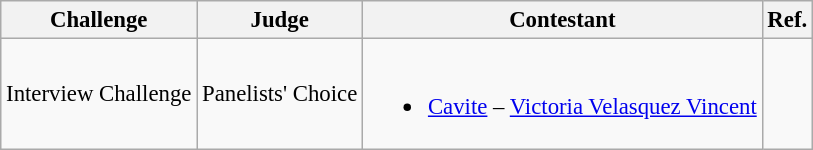<table class="wikitable unsortable" style="font-size: 95%;">
<tr>
<th>Challenge</th>
<th>Judge</th>
<th>Contestant</th>
<th>Ref.</th>
</tr>
<tr>
<td>Interview Challenge</td>
<td>Panelists' Choice</td>
<td><br><ul><li><a href='#'>Cavite</a> – <a href='#'>Victoria Velasquez Vincent</a></li></ul></td>
<td></td>
</tr>
</table>
